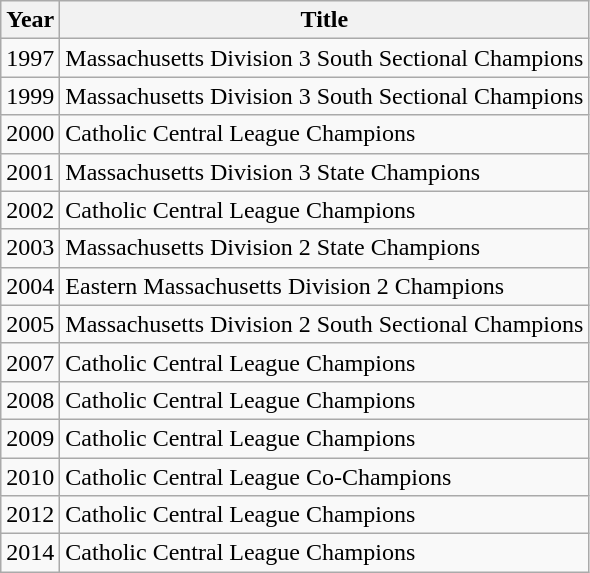<table class="wikitable mw-collapsible autocollapse">
<tr>
<th>Year</th>
<th>Title</th>
</tr>
<tr>
<td>1997</td>
<td>Massachusetts Division 3 South Sectional Champions</td>
</tr>
<tr>
<td>1999</td>
<td>Massachusetts Division 3 South Sectional Champions</td>
</tr>
<tr>
<td>2000</td>
<td>Catholic Central League Champions</td>
</tr>
<tr>
<td>2001</td>
<td>Massachusetts Division 3 State Champions</td>
</tr>
<tr>
<td>2002</td>
<td>Catholic Central League Champions</td>
</tr>
<tr>
<td>2003</td>
<td>Massachusetts Division 2 State Champions</td>
</tr>
<tr>
<td>2004</td>
<td>Eastern Massachusetts Division 2 Champions</td>
</tr>
<tr>
<td>2005</td>
<td>Massachusetts Division 2 South Sectional Champions</td>
</tr>
<tr>
<td>2007</td>
<td>Catholic Central League Champions</td>
</tr>
<tr>
<td>2008</td>
<td>Catholic Central League Champions</td>
</tr>
<tr>
<td>2009</td>
<td>Catholic Central League Champions</td>
</tr>
<tr>
<td>2010</td>
<td>Catholic Central League Co-Champions</td>
</tr>
<tr>
<td>2012</td>
<td>Catholic Central League Champions</td>
</tr>
<tr>
<td>2014</td>
<td>Catholic Central League Champions</td>
</tr>
</table>
